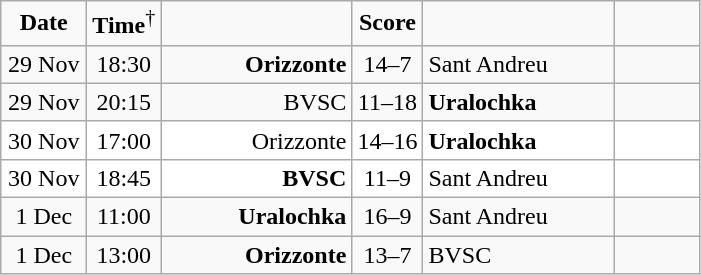<table class=wikitable style="text-align:center;">
<tr>
<td width=50px><strong>Date</strong></td>
<td width=40px><strong>Time</strong><sup>†</sup></td>
<td width=120px></td>
<td width=40px><strong>Score</strong></td>
<td width=120px></td>
<td width=50px></td>
</tr>
<tr>
<td>29 Nov</td>
<td>18:30</td>
<td style="text-align:right"><strong>Orizzonte</strong></td>
<td>14–7</td>
<td style="text-align:left">Sant Andreu</td>
<td></td>
</tr>
<tr>
<td>29 Nov</td>
<td>20:15</td>
<td style="text-align:right">BVSC</td>
<td>11–18</td>
<td style="text-align:left"><strong>Uralochka</strong></td>
<td></td>
</tr>
<tr bgcolor=white>
<td>30 Nov</td>
<td>17:00</td>
<td style="text-align:right">Orizzonte</td>
<td>14–16</td>
<td style="text-align:left"><strong>Uralochka</strong></td>
<td></td>
</tr>
<tr bgcolor=white>
<td>30 Nov</td>
<td>18:45</td>
<td style="text-align:right"><strong>BVSC</strong></td>
<td>11–9</td>
<td style="text-align:left">Sant Andreu</td>
<td></td>
</tr>
<tr>
<td>1 Dec</td>
<td>11:00</td>
<td style="text-align:right"><strong>Uralochka</strong></td>
<td>16–9</td>
<td style="text-align:left">Sant Andreu</td>
<td></td>
</tr>
<tr>
<td>1 Dec</td>
<td>13:00</td>
<td style="text-align:right"><strong>Orizzonte</strong></td>
<td>13–7</td>
<td style="text-align:left">BVSC</td>
<td></td>
</tr>
</table>
